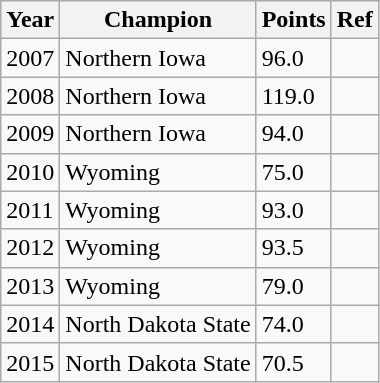<table class="wikitable sortable">
<tr>
<th>Year</th>
<th>Champion</th>
<th>Points</th>
<th>Ref</th>
</tr>
<tr>
<td>2007</td>
<td>Northern Iowa</td>
<td>96.0</td>
<td></td>
</tr>
<tr>
<td>2008</td>
<td>Northern Iowa</td>
<td>119.0</td>
<td></td>
</tr>
<tr>
<td>2009</td>
<td>Northern Iowa</td>
<td>94.0</td>
<td></td>
</tr>
<tr>
<td>2010</td>
<td>Wyoming</td>
<td>75.0</td>
<td></td>
</tr>
<tr>
<td>2011</td>
<td>Wyoming</td>
<td>93.0</td>
<td></td>
</tr>
<tr>
<td>2012</td>
<td>Wyoming</td>
<td>93.5</td>
<td></td>
</tr>
<tr>
<td>2013</td>
<td>Wyoming</td>
<td>79.0</td>
<td></td>
</tr>
<tr>
<td>2014</td>
<td>North Dakota State</td>
<td>74.0</td>
<td></td>
</tr>
<tr>
<td>2015</td>
<td>North Dakota State</td>
<td>70.5</td>
<td></td>
</tr>
</table>
